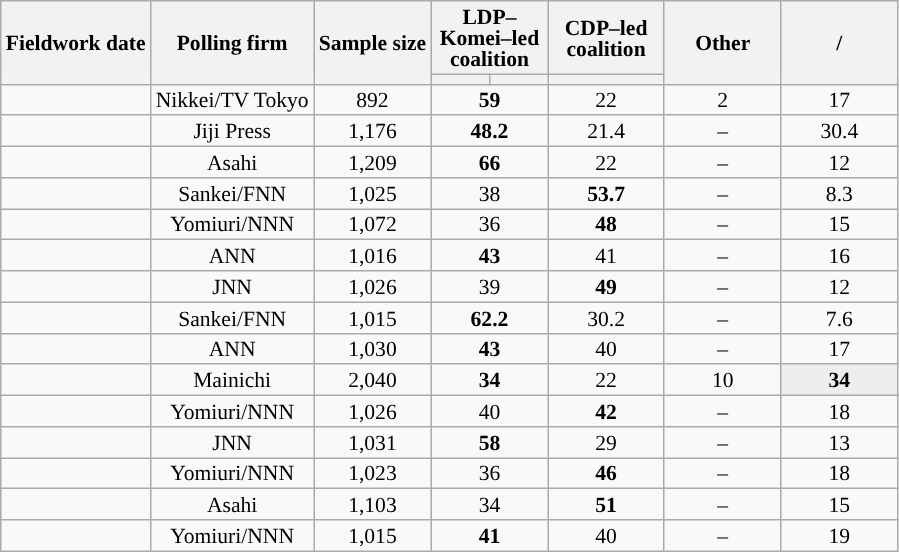<table class="wikitable mw-datatable sortable" style="text-align:center;font-size:90%;line-height:14px;">
<tr style="height:38px;">
<th rowspan="2">Fieldwork date</th>
<th rowspan="2">Polling firm</th>
<th class="unsortable" rowspan="2">Sample size</th>
<th class="unsortable" width="71px" colspan="2">LDP–Komei–led coalition</th>
<th class="unsortable" width="71px">CDP–led coalition</th>
<th class="unsortable" width="71px" rowspan="2">Other</th>
<th class="unsortable" width="71px" rowspan="2">/<br></th>
</tr>
<tr>
<th data-sort-type="number" style="background:"></th>
<th data-sort-type="number" style="background:"></th>
<th data-sort-type="number" style="background:"></th>
</tr>
<tr>
<td></td>
<td>Nikkei/TV Tokyo</td>
<td>892</td>
<td colspan="2" ><strong>59</strong></td>
<td>22</td>
<td>2</td>
<td>17</td>
</tr>
<tr>
<td></td>
<td>Jiji Press</td>
<td>1,176</td>
<td colspan="2" ><strong>48.2</strong></td>
<td>21.4</td>
<td>–</td>
<td>30.4</td>
</tr>
<tr>
<td></td>
<td>Asahi</td>
<td>1,209</td>
<td colspan="2" ><strong>66</strong></td>
<td>22</td>
<td>–</td>
<td>12</td>
</tr>
<tr>
<td></td>
<td>Sankei/FNN</td>
<td>1,025</td>
<td colspan="2">38</td>
<td><strong>53.7</strong></td>
<td>–</td>
<td>8.3</td>
</tr>
<tr>
<td></td>
<td>Yomiuri/NNN</td>
<td>1,072</td>
<td colspan="2">36</td>
<td><strong>48</strong></td>
<td>–</td>
<td>15</td>
</tr>
<tr>
<td></td>
<td>ANN</td>
<td>1,016</td>
<td colspan="2" ><strong>43</strong></td>
<td>41</td>
<td>–</td>
<td>16</td>
</tr>
<tr>
<td></td>
<td>JNN</td>
<td>1,026</td>
<td colspan="2">39</td>
<td><strong>49</strong></td>
<td>–</td>
<td>12</td>
</tr>
<tr>
<td></td>
<td>Sankei/FNN</td>
<td>1,015</td>
<td colspan="2" ><strong>62.2</strong></td>
<td>30.2</td>
<td>–</td>
<td>7.6</td>
</tr>
<tr>
<td></td>
<td>ANN</td>
<td>1,030</td>
<td colspan="2" ><strong>43</strong></td>
<td>40</td>
<td>–</td>
<td>17</td>
</tr>
<tr>
<td></td>
<td>Mainichi</td>
<td>2,040</td>
<td colspan="2" ><strong>34</strong></td>
<td>22</td>
<td>10</td>
<td style="background:#EEEEEE;"><strong>34</strong></td>
</tr>
<tr>
<td></td>
<td>Yomiuri/NNN</td>
<td>1,026</td>
<td colspan="2">40</td>
<td><strong>42</strong></td>
<td>–</td>
<td>18</td>
</tr>
<tr>
<td></td>
<td>JNN</td>
<td>1,031</td>
<td colspan="2" ><strong>58</strong></td>
<td>29</td>
<td>–</td>
<td>13</td>
</tr>
<tr>
<td></td>
<td>Yomiuri/NNN</td>
<td>1,023</td>
<td colspan="2">36</td>
<td><strong>46</strong></td>
<td>–</td>
<td>18</td>
</tr>
<tr>
<td></td>
<td>Asahi</td>
<td>1,103</td>
<td colspan="2">34</td>
<td><strong>51</strong></td>
<td>–</td>
<td>15</td>
</tr>
<tr>
<td></td>
<td>Yomiuri/NNN</td>
<td>1,015</td>
<td colspan="2" ><strong>41</strong></td>
<td>40</td>
<td>–</td>
<td>19</td>
</tr>
</table>
